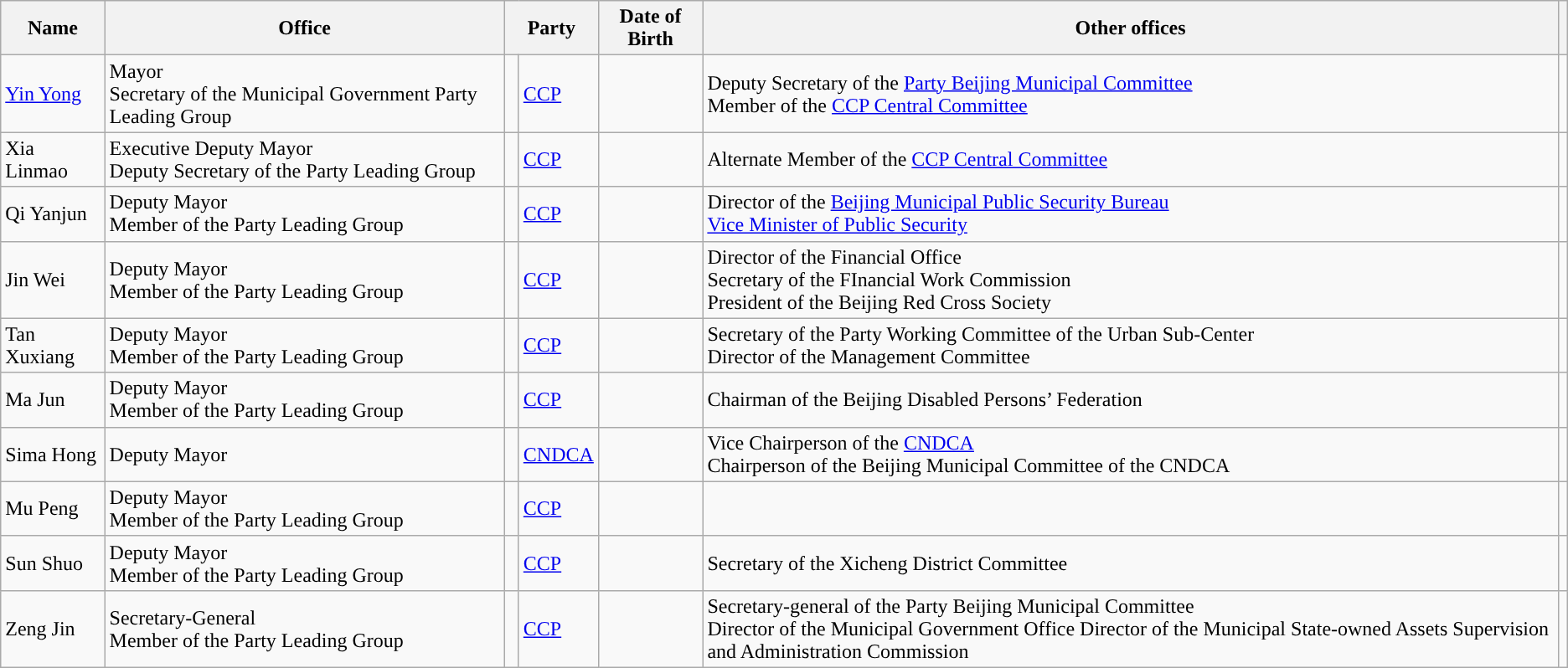<table class="wikitable">
<tr>
<th>Name</th>
<th>Office</th>
<th colspan="2">Party</th>
<th>Date of Birth</th>
<th>Other offices</th>
<th></th>
</tr>
<tr>
<td><a href='#'>Yin Yong</a></td>
<td>Mayor<br>Secretary of the Municipal Government Party Leading Group</td>
<td style="background:"> </td>
<td><a href='#'>CCP</a></td>
<td></td>
<td>Deputy Secretary of the <a href='#'>Party Beijing Municipal Committee</a><br>Member of the <a href='#'>CCP Central Committee</a></td>
<td></td>
</tr>
<tr>
<td>Xia Linmao</td>
<td>Executive Deputy Mayor<br>Deputy Secretary of the Party Leading Group</td>
<td style="background:"> </td>
<td><a href='#'>CCP</a></td>
<td></td>
<td>Alternate Member of the <a href='#'>CCP Central Committee</a></td>
<td></td>
</tr>
<tr>
<td>Qi Yanjun</td>
<td>Deputy Mayor<br>Member of the Party Leading Group</td>
<td style="background:"> </td>
<td><a href='#'>CCP</a></td>
<td></td>
<td>Director of the <a href='#'>Beijing Municipal Public Security Bureau</a><br><a href='#'>Vice Minister of Public Security</a></td>
<td></td>
</tr>
<tr>
<td>Jin Wei</td>
<td>Deputy Mayor<br>Member of the Party Leading Group</td>
<td style="background:"> </td>
<td><a href='#'>CCP</a></td>
<td></td>
<td>Director of the Financial Office<br>Secretary of the FInancial Work Commission<br>President of the Beijing Red Cross Society</td>
<td></td>
</tr>
<tr>
<td>Tan Xuxiang</td>
<td>Deputy Mayor<br>Member of the Party Leading Group</td>
<td style="background:"> </td>
<td><a href='#'>CCP</a></td>
<td></td>
<td>Secretary of the Party Working Committee of the Urban Sub-Center<br>Director of the Management Committee</td>
<td></td>
</tr>
<tr>
<td>Ma Jun</td>
<td>Deputy Mayor<br>Member of the Party Leading Group</td>
<td style="background:"> </td>
<td><a href='#'>CCP</a></td>
<td></td>
<td>Chairman of the Beijing Disabled Persons’ Federation</td>
<td></td>
</tr>
<tr>
<td>Sima Hong</td>
<td>Deputy Mayor</td>
<td style="background:"> </td>
<td><a href='#'>CNDCA</a></td>
<td></td>
<td>Vice Chairperson of the <a href='#'>CNDCA</a><br>Chairperson of the Beijing Municipal Committee of the CNDCA</td>
<td></td>
</tr>
<tr>
<td>Mu Peng</td>
<td>Deputy Mayor<br>Member of the Party Leading Group</td>
<td style="background:"> </td>
<td><a href='#'>CCP</a></td>
<td></td>
<td></td>
<td></td>
</tr>
<tr>
<td>Sun Shuo</td>
<td>Deputy Mayor<br>Member of the Party Leading Group</td>
<td style="background:"> </td>
<td><a href='#'>CCP</a></td>
<td></td>
<td>Secretary of the Xicheng District Committee</td>
<td></td>
</tr>
<tr>
<td>Zeng Jin</td>
<td>Secretary-General<br>Member of the Party Leading Group</td>
<td style="background:"> </td>
<td><a href='#'>CCP</a></td>
<td></td>
<td>Secretary-general of the Party Beijing Municipal Committee<br>Director of the Municipal Government Office
Director of the Municipal State-owned Assets Supervision and Administration Commission</td>
<td></td>
</tr>
</table>
